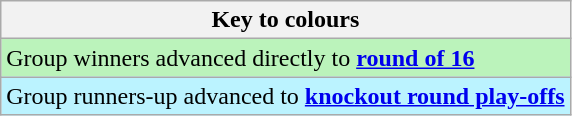<table class="wikitable">
<tr>
<th>Key to colours</th>
</tr>
<tr bgcolor=#BBF3BB>
<td>Group winners advanced directly to <strong><a href='#'>round of 16</a></strong></td>
</tr>
<tr bgcolor=#BBF3FF>
<td>Group runners-up advanced to <strong><a href='#'>knockout round play-offs</a></strong></td>
</tr>
</table>
